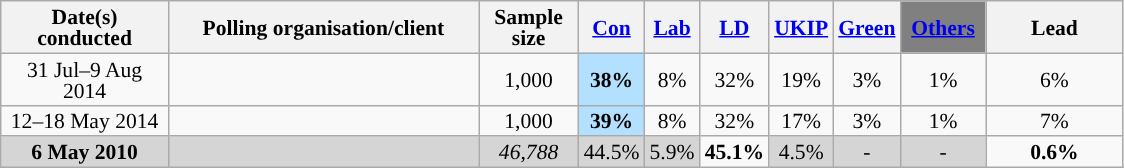<table class="wikitable sortable" style="text-align:center;font-size:90%;line-height:14px">
<tr>
<th ! style="width:105px;">Date(s)<br>conducted</th>
<th style="width:200px;">Polling organisation/client</th>
<th class="unsortable" style="width:60px;">Sample size</th>
<th class="unsortable" style="background:"><a href='#'><span>Con</span></a></th>
<th class="unsortable" style="background:"><a href='#'><span>Lab</span></a></th>
<th class="unsortable" style="background:"><a href='#'><span>LD</span></a></th>
<th class="unsortable" style="background:"><a href='#'><span>UKIP</span></a></th>
<th class="unsortable" style="background:"><a href='#'><span>Green</span></a></th>
<th class="unsortable" style="background:gray; width:50px;"><a href='#'><span>Others</span></a></th>
<th class="unsortable" style="width:85px;">Lead</th>
</tr>
<tr>
<td>31 Jul–9 Aug 2014</td>
<td></td>
<td>1,000</td>
<td style="background:#B3E0FF"><strong>38%</strong></td>
<td>8%</td>
<td>32%</td>
<td>19%</td>
<td>3%</td>
<td>1%</td>
<td style="background:">6%</td>
</tr>
<tr>
<td>12–18 May 2014</td>
<td></td>
<td>1,000</td>
<td style="background:#B3E0FF"><strong>39%</strong></td>
<td>8%</td>
<td>32%</td>
<td>17%</td>
<td>3%</td>
<td>1%</td>
<td style="background:">7%</td>
</tr>
<tr>
<td style="background:#D5D5D5"><strong>6 May 2010</strong></td>
<td style="background:#D5D5D5"></td>
<td style="background:#D5D5D5"><em>46,788</em></td>
<td style="background:#D5D5D5">44.5%</td>
<td style="background:#D5D5D5">5.9%</td>
<td style="background:"><strong>45.1%</strong></td>
<td style="background:#D5D5D5">4.5%</td>
<td style="background:#D5D5D5">-</td>
<td style="background:#D5D5D5">-</td>
<td style="background:"><strong>0.6% </strong></td>
</tr>
</table>
